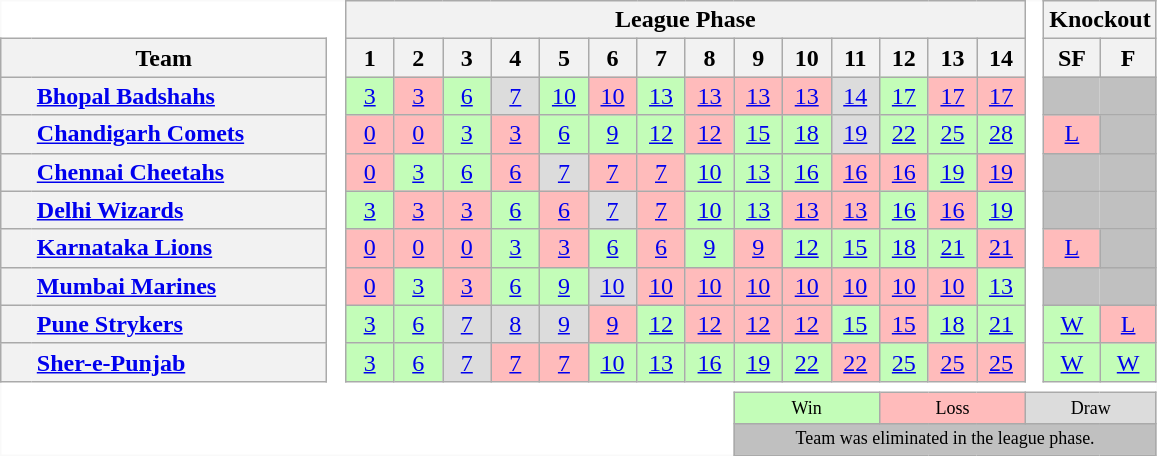<table class="wikitable" style="border:none;text-align:center">
<tr>
<td colspan="2" style="background:white; border:none"></td>
<td rowspan="10" width="5" style="border:none; background:white"></td>
<th colspan="14"><span>League Phase</span></th>
<td rowspan="10" width="5" style="border:none; background:white"></td>
<th colspan="2"><span>Knockout</span></th>
</tr>
<tr>
<th width="210" colspan="2" style="vertical-align:center">Team</th>
<th width=25>1</th>
<th width=25>2</th>
<th width=25>3</th>
<th width=25>4</th>
<th width=25>5</th>
<th width=25>6</th>
<th width=25>7</th>
<th width=25>8</th>
<th width=25>9</th>
<th width=25>10</th>
<th width=25>11</th>
<th width=25>12</th>
<th width=25>13</th>
<th width=25>14</th>
<th width=25><span>SF</span></th>
<th width=25><span>F</span></th>
</tr>
<tr>
<th style="width:5px; border-right:none"></th>
<th style="width:105px; text-align:left; border-left:none"><a href='#'>Bhopal Badshahs</a></th>
<td style="background:#c3fdb8;"><a href='#'>3</a></td>
<td style="background:#fbb;"><a href='#'>3</a></td>
<td style="background:#c3fdb8;"><a href='#'>6</a></td>
<td style="background:#dcdcdc;"><a href='#'>7</a></td>
<td style="background:#c3fdb8;"><a href='#'>10</a></td>
<td style="background:#fbb;"><a href='#'>10</a></td>
<td style="background:#c3fdb8;"><a href='#'>13</a></td>
<td style="background:#fbb;"><a href='#'>13</a></td>
<td style="background:#fbb;"><a href='#'>13</a></td>
<td style="background:#fbb;"><a href='#'>13</a></td>
<td style="background:#dcdcdc;"><a href='#'>14</a></td>
<td style="background:#c3fdb8;"><a href='#'>17</a></td>
<td style="background:#fbb;"><a href='#'>17</a></td>
<td style="background:#fbb;"><a href='#'>17</a></td>
<td style="background:#c0c0c0; border-right:none"></td>
<td style="background:#c0c0c0; border-left:none"></td>
</tr>
<tr>
<th style="width:5px; border-right:none"></th>
<th style="width:105px; text-align:left; border-left:none"><a href='#'>Chandigarh Comets</a></th>
<td style="background:#fbb;"><a href='#'>0</a></td>
<td style="background:#fbb;"><a href='#'>0</a></td>
<td style="background:#c3fdb8;"><a href='#'>3</a></td>
<td style="background:#fbb;"><a href='#'>3</a></td>
<td style="background:#c3fdb8;"><a href='#'>6</a></td>
<td style="background:#c3fdb8;"><a href='#'>9</a></td>
<td style="background:#c3fdb8;"><a href='#'>12</a></td>
<td style="background:#fbb;"><a href='#'>12</a></td>
<td style="background:#c3fdb8;"><a href='#'>15</a></td>
<td style="background:#c3fdb8;"><a href='#'>18</a></td>
<td style="background:#dcdcdc;"><a href='#'>19</a></td>
<td style="background:#c3fdb8;"><a href='#'>22</a></td>
<td style="background:#c3fdb8;"><a href='#'>25</a></td>
<td style="background:#c3fdb8;"><a href='#'>28</a></td>
<td style="background:#fbb;"><a href='#'>L</a></td>
<td style="background:#c0c0c0; border-left:none"></td>
</tr>
<tr>
<th style="width:5px; border-right:none"></th>
<th style="width:105px; text-align:left; border-left:none"><a href='#'>Chennai Cheetahs</a></th>
<td style="background:#fbb;"><a href='#'>0</a></td>
<td style="background:#c3fdb8;"><a href='#'>3</a></td>
<td style="background:#c3fdb8;"><a href='#'>6</a></td>
<td style="background:#fbb;"><a href='#'>6</a></td>
<td style="background:#dcdcdc;"><a href='#'>7</a></td>
<td style="background:#fbb;"><a href='#'>7</a></td>
<td style="background:#fbb;"><a href='#'>7</a></td>
<td style="background:#c3fdb8"><a href='#'>10</a></td>
<td style="background:#c3fdb8;"><a href='#'>13</a></td>
<td style="background:#c3fdb8;"><a href='#'>16</a></td>
<td style="background:#fbb;"><a href='#'>16</a></td>
<td style="background:#fbb;"><a href='#'>16</a></td>
<td style="background:#c3fdb8;"><a href='#'>19</a></td>
<td style="background:#fbb;"><a href='#'>19</a></td>
<td style="background:#c0c0c0; border-right:none"></td>
<td style="background:#c0c0c0; border-left:none"></td>
</tr>
<tr>
<th style="width:5px; border-right:none"></th>
<th style="width:105px; text-align:left; border-left:none"><a href='#'>Delhi Wizards</a></th>
<td style="background:#c3fdb8;"><a href='#'>3</a></td>
<td style="background:#fbb;"><a href='#'>3</a></td>
<td style="background:#fbb;"><a href='#'>3</a></td>
<td style="background:#c3fdb8;"><a href='#'>6</a></td>
<td style="background:#fbb;"><a href='#'>6</a></td>
<td style="background:#dcdcdc;"><a href='#'>7</a></td>
<td style="background:#fbb;"><a href='#'>7</a></td>
<td style="background:#c3fdb8"><a href='#'>10</a></td>
<td style="background:#c3fdb8;"><a href='#'>13</a></td>
<td style="background:#fbb;"><a href='#'>13</a></td>
<td style="background:#fbb;"><a href='#'>13</a></td>
<td style="background:#c3fdb8;"><a href='#'>16</a></td>
<td style="background:#fbb;"><a href='#'>16</a></td>
<td style="background:#c3fdb8;"><a href='#'>19</a></td>
<td style="background:#c0c0c0; border-right:none"></td>
<td style="background:#c0c0c0; border-left:none"></td>
</tr>
<tr>
<th style="width:5px; border-right:none"></th>
<th style="width:105px; text-align:left; border-left:none"><a href='#'>Karnataka Lions</a></th>
<td style="background:#fbb;"><a href='#'>0</a></td>
<td style="background:#fbb;"><a href='#'>0</a></td>
<td style="background:#fbb;"><a href='#'>0</a></td>
<td style="background:#c3fdb8;"><a href='#'>3</a></td>
<td style="background:#fbb;"><a href='#'>3</a></td>
<td style="background:#c3fdb8;"><a href='#'>6</a></td>
<td style="background:#fbb;"><a href='#'>6</a></td>
<td style="background:#c3fdb8"><a href='#'>9</a></td>
<td style="background:#fbb;"><a href='#'>9</a></td>
<td style="background:#c3fdb8;"><a href='#'>12</a></td>
<td style="background:#c3fdb8;"><a href='#'>15</a></td>
<td style="background:#c3fdb8;"><a href='#'>18</a></td>
<td style="background:#c3fdb8;"><a href='#'>21</a></td>
<td style="background:#fbb;"><a href='#'>21</a></td>
<td style="background:#fbb;"><a href='#'>L</a></td>
<td style="background:#c0c0c0; border-left:none"></td>
</tr>
<tr>
<th style="width:5px; border-right:none"></th>
<th style="width:105px; text-align:left; border-left:none"><a href='#'>Mumbai Marines</a></th>
<td style="background:#fbb;"><a href='#'>0</a></td>
<td style="background:#c3fdb8;"><a href='#'>3</a></td>
<td style="background:#fbb;"><a href='#'>3</a></td>
<td style="background:#c3fdb8;"><a href='#'>6</a></td>
<td style="background:#c3fdb8;"><a href='#'>9</a></td>
<td style="background:#dcdcdc;"><a href='#'>10</a></td>
<td style="background:#fbb;"><a href='#'>10</a></td>
<td style="background:#fbb"><a href='#'>10</a></td>
<td style="background:#fbb;"><a href='#'>10</a></td>
<td style="background:#fbb;"><a href='#'>10</a></td>
<td style="background:#fbb;"><a href='#'>10</a></td>
<td style="background:#fbb;"><a href='#'>10</a></td>
<td style="background:#fbb;"><a href='#'>10</a></td>
<td style="background:#c3fdb8"><a href='#'>13</a></td>
<td style="background:#c0c0c0; border-right:none"></td>
<td style="background:#c0c0c0; border-left:none"></td>
</tr>
<tr>
<th style="width:5px; border-right:none"></th>
<th style="width:105px; text-align:left; border-left:none"><a href='#'>Pune Strykers</a></th>
<td style="background:#c3fdb8;"><a href='#'>3</a></td>
<td style="background:#c3fdb8;"><a href='#'>6</a></td>
<td style="background:#dcdcdc;"><a href='#'>7</a></td>
<td style="background:#dcdcdc;"><a href='#'>8</a></td>
<td style="background:#dcdcdc;"><a href='#'>9</a></td>
<td style="background:#fbb;"><a href='#'>9</a></td>
<td style="background:#c3fdb8;"><a href='#'>12</a></td>
<td style="background:#fbb"><a href='#'>12</a></td>
<td style="background:#fbb;"><a href='#'>12</a></td>
<td style="background:#fbb;"><a href='#'>12</a></td>
<td style="background:#c3fdb8;"><a href='#'>15</a></td>
<td style="background:#fbb;"><a href='#'>15</a></td>
<td style="background:#c3fdb8;"><a href='#'>18</a></td>
<td style="background:#c3fdb8;"><a href='#'>21</a></td>
<td style="background:#c3fdb8;"><a href='#'>W</a></td>
<td style="background:#fbb;"><a href='#'>L</a></td>
</tr>
<tr>
<th style="width:5px; border-right:none"></th>
<th style="width:105px; text-align:left; border-left:none"><a href='#'>Sher-e-Punjab</a></th>
<td style="background:#c3fdb8;"><a href='#'>3</a></td>
<td style="background:#c3fdb8;"><a href='#'>6</a></td>
<td style="background:#dcdcdc;"><a href='#'>7</a></td>
<td style="background:#fbb;"><a href='#'>7</a></td>
<td style="background:#fbb;"><a href='#'>7</a></td>
<td style="background:#c3fdb8;"><a href='#'>10</a></td>
<td style="background:#c3fdb8;"><a href='#'>13</a></td>
<td style="background:#c3fdb8"><a href='#'>16</a></td>
<td style="background:#c3fdb8;"><a href='#'>19</a></td>
<td style="background:#c3fdb8;"><a href='#'>22</a></td>
<td style="background:#fbb;"><a href='#'>22</a></td>
<td style="background:#c3fdb8;"><a href='#'>25</a></td>
<td style="background:#fbb;"><a href='#'>25</a></td>
<td style="background:#fbb;"><a href='#'>25</a></td>
<td style="background:#c3fdb8;"><a href='#'>W</a></td>
<td style="background:#c3fdb8;"><a href='#'>W</a></td>
</tr>
<tr>
<td colspan="2" style="background:white; border:none"></td>
<td colspan="1" style="background:white; border:none"></td>
<td colspan="14" style="background:white; border:none"></td>
<td colspan="1" style="background:white; border:none"></td>
<td colspan="2" style="background:white; border:none"></td>
</tr>
<tr style="font-size:75%">
<td colspan="11" style="background:white; border:none; vertical-align:center"><br></td>
<td colspan="3" style="background:#c3fdb8;">Win</td>
<td colspan="3" style="background:#fbb;">Loss</td>
<td colspan="3" style="background:#dcdcdc;">Draw</td>
</tr>
<tr style="font-size:75%">
<td colspan="11" style="background:white; border:none; vertical-align:top"><br></td>
<td colspan="9" style="background:#c0c0c0; text-align:center; vertical-align:center">Team was eliminated in the league phase.</td>
</tr>
</table>
